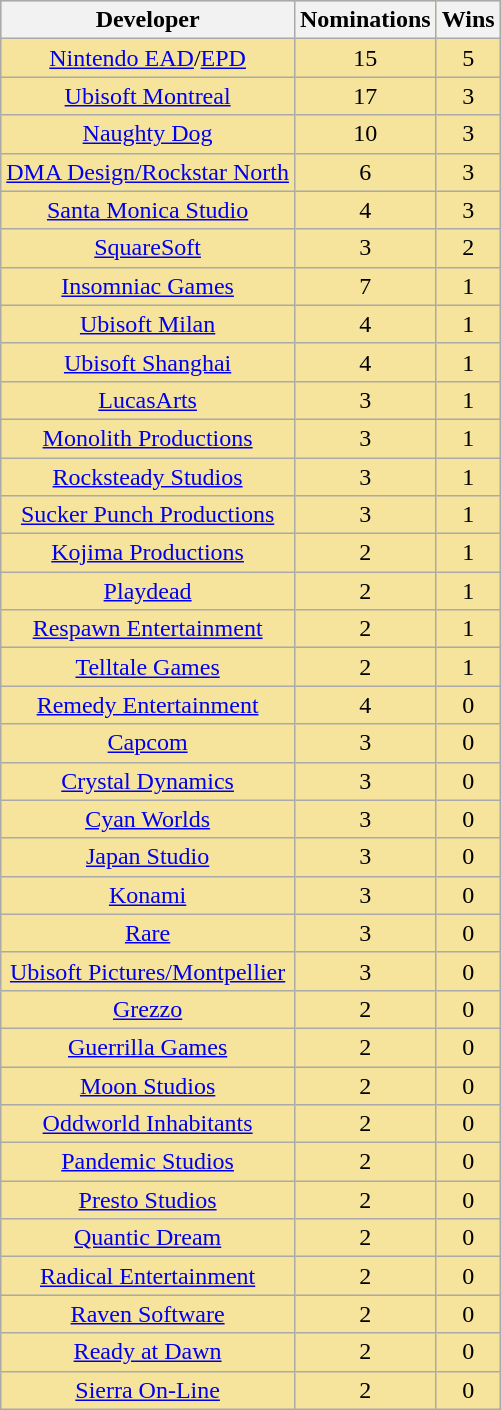<table class="wikitable sortable plainrowheaders" rowspan="2" style="text-align:center; background: #f6e39c">
<tr>
<th scope="col">Developer</th>
<th scope="col">Nominations</th>
<th scope="col">Wins</th>
</tr>
<tr>
<td><a href='#'>Nintendo EAD</a>/<a href='#'>EPD</a></td>
<td>15</td>
<td>5</td>
</tr>
<tr>
<td><a href='#'>Ubisoft Montreal</a></td>
<td>17</td>
<td>3</td>
</tr>
<tr>
<td><a href='#'>Naughty Dog</a></td>
<td>10</td>
<td>3</td>
</tr>
<tr>
<td><a href='#'>DMA Design/Rockstar North</a></td>
<td>6</td>
<td>3</td>
</tr>
<tr>
<td><a href='#'>Santa Monica Studio</a></td>
<td>4</td>
<td>3</td>
</tr>
<tr>
<td><a href='#'>SquareSoft</a></td>
<td>3</td>
<td>2</td>
</tr>
<tr>
<td><a href='#'>Insomniac Games</a></td>
<td>7</td>
<td>1</td>
</tr>
<tr>
<td><a href='#'>Ubisoft Milan</a></td>
<td>4</td>
<td>1</td>
</tr>
<tr>
<td><a href='#'>Ubisoft Shanghai</a></td>
<td>4</td>
<td>1</td>
</tr>
<tr>
<td><a href='#'>LucasArts</a></td>
<td>3</td>
<td>1</td>
</tr>
<tr>
<td><a href='#'>Monolith Productions</a></td>
<td>3</td>
<td>1</td>
</tr>
<tr>
<td><a href='#'>Rocksteady Studios</a></td>
<td>3</td>
<td>1</td>
</tr>
<tr>
<td><a href='#'>Sucker Punch Productions</a></td>
<td>3</td>
<td>1</td>
</tr>
<tr>
<td><a href='#'>Kojima Productions</a></td>
<td>2</td>
<td>1</td>
</tr>
<tr>
<td><a href='#'>Playdead</a></td>
<td>2</td>
<td>1</td>
</tr>
<tr>
<td><a href='#'>Respawn Entertainment</a></td>
<td>2</td>
<td>1</td>
</tr>
<tr>
<td><a href='#'>Telltale Games</a></td>
<td>2</td>
<td>1</td>
</tr>
<tr>
<td><a href='#'>Remedy Entertainment</a></td>
<td>4</td>
<td>0</td>
</tr>
<tr>
<td><a href='#'>Capcom</a></td>
<td>3</td>
<td>0</td>
</tr>
<tr>
<td><a href='#'>Crystal Dynamics</a></td>
<td>3</td>
<td>0</td>
</tr>
<tr>
<td><a href='#'>Cyan Worlds</a></td>
<td>3</td>
<td>0</td>
</tr>
<tr>
<td><a href='#'>Japan Studio</a></td>
<td>3</td>
<td>0</td>
</tr>
<tr>
<td><a href='#'>Konami</a></td>
<td>3</td>
<td>0</td>
</tr>
<tr>
<td><a href='#'>Rare</a></td>
<td>3</td>
<td>0</td>
</tr>
<tr>
<td><a href='#'>Ubisoft Pictures/Montpellier</a></td>
<td>3</td>
<td>0</td>
</tr>
<tr>
<td><a href='#'>Grezzo</a></td>
<td>2</td>
<td>0</td>
</tr>
<tr>
<td><a href='#'>Guerrilla Games</a></td>
<td>2</td>
<td>0</td>
</tr>
<tr>
<td><a href='#'>Moon Studios</a></td>
<td>2</td>
<td>0</td>
</tr>
<tr>
<td><a href='#'>Oddworld Inhabitants</a></td>
<td>2</td>
<td>0</td>
</tr>
<tr>
<td><a href='#'>Pandemic Studios</a></td>
<td>2</td>
<td>0</td>
</tr>
<tr>
<td><a href='#'>Presto Studios</a></td>
<td>2</td>
<td>0</td>
</tr>
<tr>
<td><a href='#'>Quantic Dream</a></td>
<td>2</td>
<td>0</td>
</tr>
<tr>
<td><a href='#'>Radical Entertainment</a></td>
<td>2</td>
<td>0</td>
</tr>
<tr>
<td><a href='#'>Raven Software</a></td>
<td>2</td>
<td>0</td>
</tr>
<tr>
<td><a href='#'>Ready at Dawn</a></td>
<td>2</td>
<td>0</td>
</tr>
<tr>
<td><a href='#'>Sierra On-Line</a></td>
<td>2</td>
<td>0</td>
</tr>
</table>
